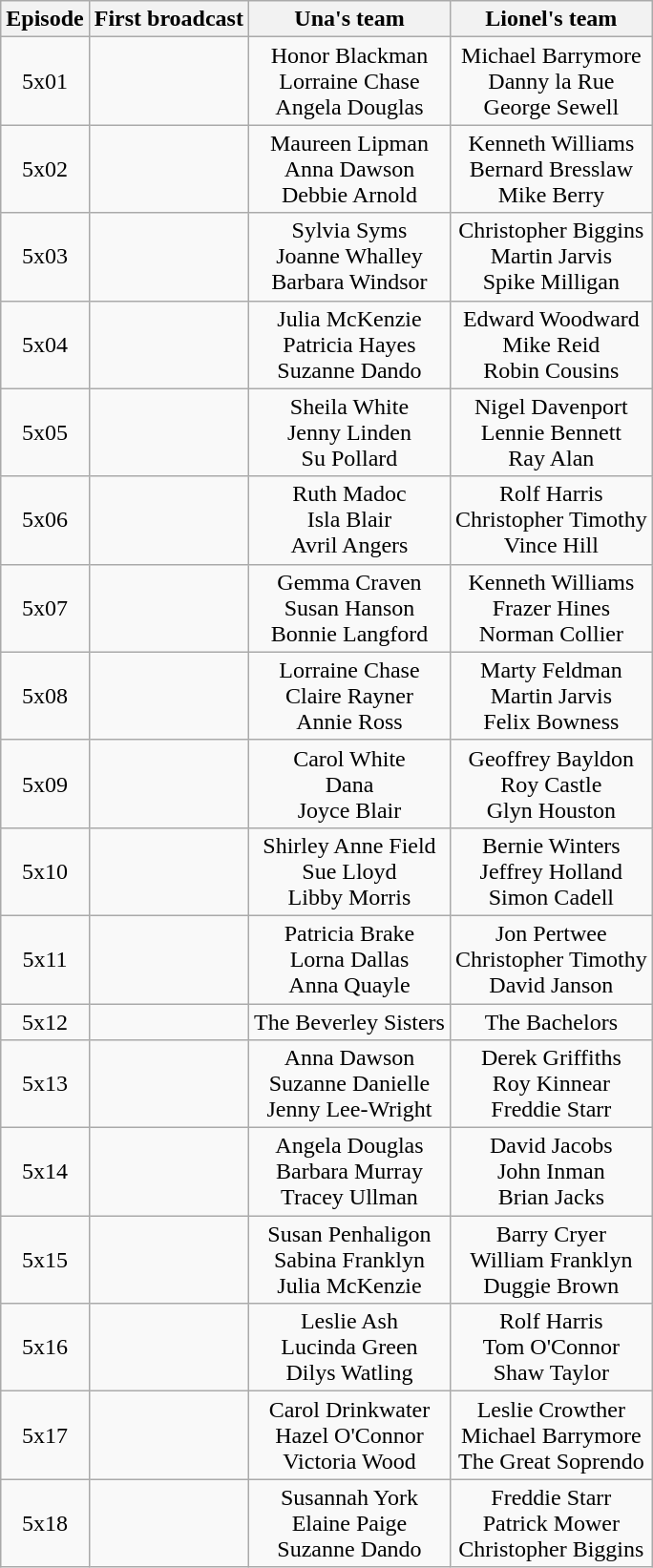<table class="wikitable plainrowheaders" style="text-align:center;">
<tr>
<th>Episode</th>
<th>First broadcast</th>
<th>Una's team</th>
<th>Lionel's team</th>
</tr>
<tr>
<td>5x01</td>
<td></td>
<td>Honor Blackman<br>Lorraine Chase<br>Angela Douglas</td>
<td>Michael Barrymore<br>Danny la Rue<br>George Sewell</td>
</tr>
<tr>
<td>5x02</td>
<td></td>
<td>Maureen Lipman<br>Anna Dawson<br>Debbie Arnold</td>
<td>Kenneth Williams<br>Bernard Bresslaw<br>Mike Berry</td>
</tr>
<tr>
<td>5x03</td>
<td></td>
<td>Sylvia Syms<br>Joanne Whalley<br>Barbara Windsor</td>
<td>Christopher Biggins<br>Martin Jarvis<br>Spike Milligan</td>
</tr>
<tr>
<td>5x04</td>
<td></td>
<td>Julia McKenzie<br>Patricia Hayes<br>Suzanne Dando</td>
<td>Edward Woodward<br>Mike Reid<br>Robin Cousins</td>
</tr>
<tr>
<td>5x05</td>
<td></td>
<td>Sheila White<br>Jenny Linden<br>Su Pollard</td>
<td>Nigel Davenport<br>Lennie Bennett<br>Ray Alan</td>
</tr>
<tr>
<td>5x06</td>
<td></td>
<td>Ruth Madoc<br>Isla Blair<br>Avril Angers</td>
<td>Rolf Harris<br>Christopher Timothy<br>Vince Hill</td>
</tr>
<tr>
<td>5x07</td>
<td></td>
<td>Gemma Craven<br>Susan Hanson<br>Bonnie Langford</td>
<td>Kenneth Williams<br>Frazer Hines<br>Norman Collier</td>
</tr>
<tr>
<td>5x08</td>
<td></td>
<td>Lorraine Chase<br>Claire Rayner<br>Annie Ross</td>
<td>Marty Feldman<br>Martin Jarvis<br>Felix Bowness</td>
</tr>
<tr>
<td>5x09</td>
<td></td>
<td>Carol White<br>Dana<br>Joyce Blair</td>
<td>Geoffrey Bayldon<br>Roy Castle<br>Glyn Houston</td>
</tr>
<tr>
<td>5x10</td>
<td></td>
<td>Shirley Anne Field<br>Sue Lloyd<br>Libby Morris</td>
<td>Bernie Winters<br>Jeffrey Holland<br>Simon Cadell</td>
</tr>
<tr>
<td>5x11</td>
<td></td>
<td>Patricia Brake<br>Lorna Dallas<br>Anna Quayle</td>
<td>Jon Pertwee<br>Christopher Timothy<br>David Janson</td>
</tr>
<tr>
<td>5x12</td>
<td></td>
<td>The Beverley Sisters</td>
<td>The Bachelors</td>
</tr>
<tr>
<td>5x13</td>
<td></td>
<td>Anna Dawson<br>Suzanne Danielle<br>Jenny Lee-Wright</td>
<td>Derek Griffiths<br>Roy Kinnear<br>Freddie Starr</td>
</tr>
<tr>
<td>5x14</td>
<td></td>
<td>Angela Douglas<br>Barbara Murray<br>Tracey Ullman</td>
<td>David Jacobs<br>John Inman<br>Brian Jacks</td>
</tr>
<tr>
<td>5x15</td>
<td></td>
<td>Susan Penhaligon<br>Sabina Franklyn<br>Julia McKenzie</td>
<td>Barry Cryer<br>William Franklyn<br>Duggie Brown</td>
</tr>
<tr>
<td>5x16</td>
<td></td>
<td>Leslie Ash<br>Lucinda Green<br>Dilys Watling</td>
<td>Rolf Harris<br>Tom O'Connor<br>Shaw Taylor</td>
</tr>
<tr>
<td>5x17</td>
<td></td>
<td>Carol Drinkwater<br>Hazel O'Connor<br>Victoria Wood</td>
<td>Leslie Crowther<br>Michael Barrymore<br>The Great Soprendo</td>
</tr>
<tr>
<td>5x18</td>
<td></td>
<td>Susannah York<br>Elaine Paige<br>Suzanne Dando</td>
<td>Freddie Starr<br>Patrick Mower<br>Christopher Biggins</td>
</tr>
</table>
